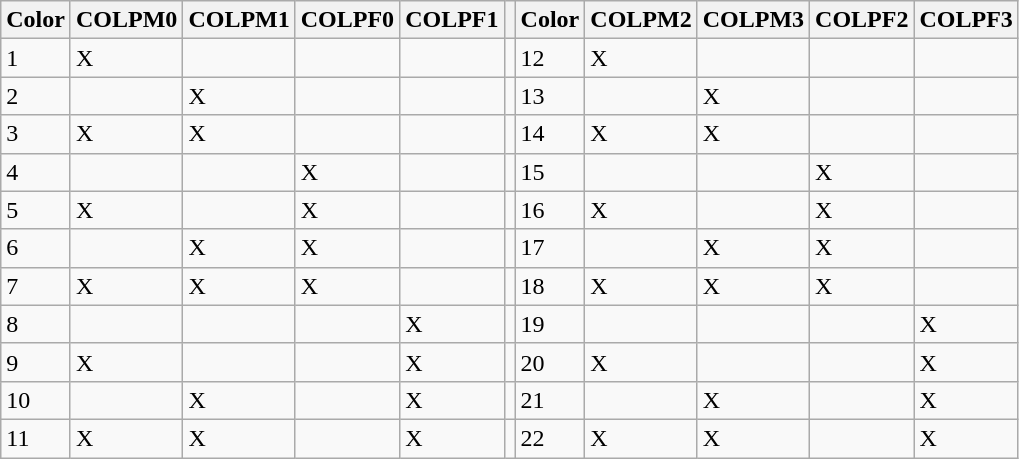<table class="wikitable">
<tr>
<th>Color</th>
<th>COLPM0</th>
<th>COLPM1</th>
<th>COLPF0</th>
<th>COLPF1</th>
<th></th>
<th>Color</th>
<th>COLPM2</th>
<th>COLPM3</th>
<th>COLPF2</th>
<th>COLPF3</th>
</tr>
<tr>
<td>1</td>
<td>X</td>
<td></td>
<td></td>
<td></td>
<td></td>
<td>12</td>
<td>X</td>
<td></td>
<td></td>
<td></td>
</tr>
<tr>
<td>2</td>
<td></td>
<td>X</td>
<td></td>
<td></td>
<td></td>
<td>13</td>
<td></td>
<td>X</td>
<td></td>
<td></td>
</tr>
<tr>
<td>3</td>
<td>X</td>
<td>X</td>
<td></td>
<td></td>
<td></td>
<td>14</td>
<td>X</td>
<td>X</td>
<td></td>
<td></td>
</tr>
<tr>
<td>4</td>
<td></td>
<td></td>
<td>X</td>
<td></td>
<td></td>
<td>15</td>
<td></td>
<td></td>
<td>X</td>
<td></td>
</tr>
<tr>
<td>5</td>
<td>X</td>
<td></td>
<td>X</td>
<td></td>
<td></td>
<td>16</td>
<td>X</td>
<td></td>
<td>X</td>
<td></td>
</tr>
<tr>
<td>6</td>
<td></td>
<td>X</td>
<td>X</td>
<td></td>
<td></td>
<td>17</td>
<td></td>
<td>X</td>
<td>X</td>
<td></td>
</tr>
<tr>
<td>7</td>
<td>X</td>
<td>X</td>
<td>X</td>
<td></td>
<td></td>
<td>18</td>
<td>X</td>
<td>X</td>
<td>X</td>
<td></td>
</tr>
<tr>
<td>8</td>
<td></td>
<td></td>
<td></td>
<td>X</td>
<td></td>
<td>19</td>
<td></td>
<td></td>
<td></td>
<td>X</td>
</tr>
<tr>
<td>9</td>
<td>X</td>
<td></td>
<td></td>
<td>X</td>
<td></td>
<td>20</td>
<td>X</td>
<td></td>
<td></td>
<td>X</td>
</tr>
<tr>
<td>10</td>
<td></td>
<td>X</td>
<td></td>
<td>X</td>
<td></td>
<td>21</td>
<td></td>
<td>X</td>
<td></td>
<td>X</td>
</tr>
<tr>
<td>11</td>
<td>X</td>
<td>X</td>
<td></td>
<td>X</td>
<td></td>
<td>22</td>
<td>X</td>
<td>X</td>
<td></td>
<td>X</td>
</tr>
</table>
